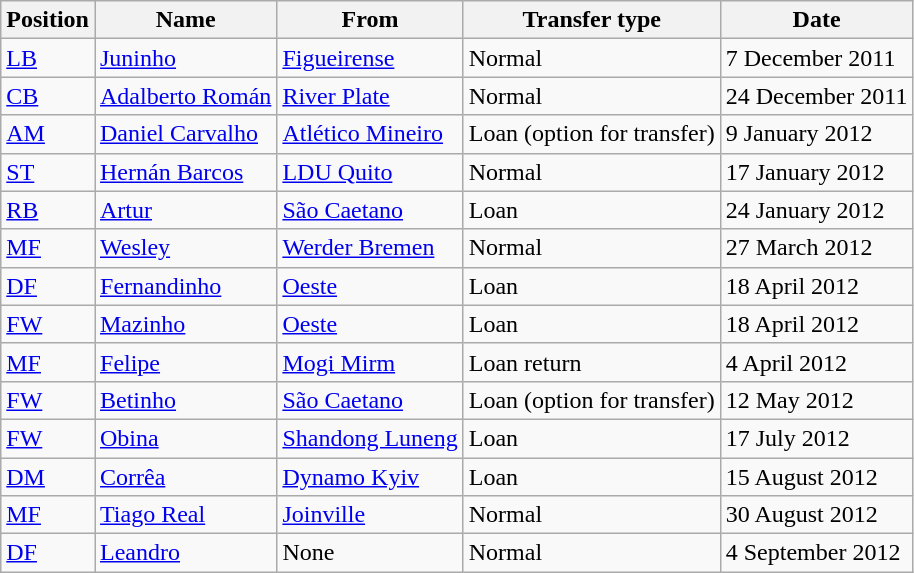<table class="wikitable">
<tr>
<th>Position</th>
<th>Name</th>
<th>From</th>
<th>Transfer type</th>
<th>Date</th>
</tr>
<tr>
<td><a href='#'>LB</a></td>
<td> <a href='#'>Juninho</a></td>
<td> <a href='#'>Figueirense</a></td>
<td>Normal</td>
<td>7 December 2011</td>
</tr>
<tr>
<td><a href='#'>CB</a></td>
<td> <a href='#'>Adalberto Román</a></td>
<td> <a href='#'>River Plate</a></td>
<td>Normal</td>
<td>24 December 2011</td>
</tr>
<tr>
<td><a href='#'>AM</a></td>
<td> <a href='#'>Daniel Carvalho</a></td>
<td> <a href='#'>Atlético Mineiro</a></td>
<td>Loan (option for transfer)</td>
<td>9 January 2012</td>
</tr>
<tr>
<td><a href='#'>ST</a></td>
<td> <a href='#'>Hernán Barcos</a></td>
<td> <a href='#'>LDU Quito</a></td>
<td>Normal</td>
<td>17 January 2012</td>
</tr>
<tr>
<td><a href='#'>RB</a></td>
<td> <a href='#'>Artur</a></td>
<td> <a href='#'>São Caetano</a></td>
<td>Loan</td>
<td>24 January 2012</td>
</tr>
<tr>
<td><a href='#'>MF</a></td>
<td> <a href='#'>Wesley</a></td>
<td> <a href='#'>Werder Bremen</a></td>
<td>Normal</td>
<td>27 March 2012</td>
</tr>
<tr>
<td><a href='#'>DF</a></td>
<td> <a href='#'>Fernandinho</a></td>
<td> <a href='#'>Oeste</a></td>
<td>Loan</td>
<td>18 April 2012</td>
</tr>
<tr>
<td><a href='#'>FW</a></td>
<td> <a href='#'>Mazinho</a></td>
<td> <a href='#'>Oeste</a></td>
<td>Loan</td>
<td>18 April 2012</td>
</tr>
<tr>
<td><a href='#'>MF</a></td>
<td> <a href='#'>Felipe</a></td>
<td> <a href='#'>Mogi Mirm</a></td>
<td>Loan return</td>
<td>4 April 2012</td>
</tr>
<tr>
<td><a href='#'>FW</a></td>
<td> <a href='#'>Betinho</a></td>
<td> <a href='#'>São Caetano</a></td>
<td>Loan (option for transfer)</td>
<td>12 May 2012</td>
</tr>
<tr>
<td><a href='#'>FW</a></td>
<td> <a href='#'>Obina</a></td>
<td> <a href='#'>Shandong Luneng</a></td>
<td>Loan</td>
<td>17 July 2012</td>
</tr>
<tr>
<td><a href='#'>DM</a></td>
<td> <a href='#'>Corrêa</a></td>
<td> <a href='#'>Dynamo Kyiv</a></td>
<td>Loan</td>
<td>15 August 2012</td>
</tr>
<tr>
<td><a href='#'>MF</a></td>
<td> <a href='#'>Tiago Real</a></td>
<td> <a href='#'>Joinville</a></td>
<td>Normal</td>
<td>30 August 2012</td>
</tr>
<tr>
<td><a href='#'>DF</a></td>
<td> <a href='#'>Leandro</a></td>
<td>None</td>
<td>Normal</td>
<td>4 September 2012</td>
</tr>
</table>
